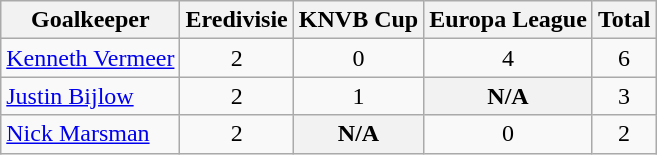<table class="wikitable sortable" style="text-align: center;">
<tr>
<th>Goalkeeper</th>
<th>Eredivisie</th>
<th>KNVB Cup</th>
<th>Europa League</th>
<th>Total</th>
</tr>
<tr>
<td style="text-align:left;"> <a href='#'>Kenneth Vermeer</a></td>
<td>2</td>
<td>0</td>
<td>4</td>
<td>6</td>
</tr>
<tr>
<td style="text-align:left;"> <a href='#'>Justin Bijlow</a></td>
<td>2</td>
<td>1</td>
<th>N/A</th>
<td>3</td>
</tr>
<tr>
<td style="text-align:left;"> <a href='#'>Nick Marsman</a></td>
<td>2</td>
<th>N/A</th>
<td>0</td>
<td>2</td>
</tr>
</table>
